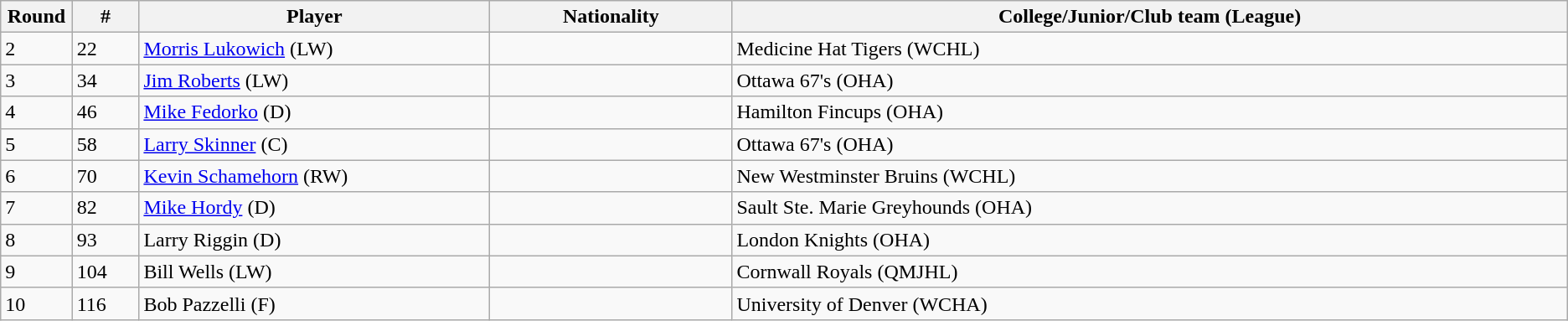<table class="wikitable">
<tr align="center">
<th bgcolor="#DDDDFF" width="4.0%">Round</th>
<th bgcolor="#DDDDFF" width="4.0%">#</th>
<th bgcolor="#DDDDFF" width="21.0%">Player</th>
<th bgcolor="#DDDDFF" width="14.5%">Nationality</th>
<th bgcolor="#DDDDFF" width="50.0%">College/Junior/Club team (League)</th>
</tr>
<tr>
<td>2</td>
<td>22</td>
<td><a href='#'>Morris Lukowich</a> (LW)</td>
<td></td>
<td>Medicine Hat Tigers (WCHL)</td>
</tr>
<tr>
<td>3</td>
<td>34</td>
<td><a href='#'>Jim Roberts</a> (LW)</td>
<td></td>
<td>Ottawa 67's (OHA)</td>
</tr>
<tr>
<td>4</td>
<td>46</td>
<td><a href='#'>Mike Fedorko</a> (D)</td>
<td></td>
<td>Hamilton Fincups (OHA)</td>
</tr>
<tr>
<td>5</td>
<td>58</td>
<td><a href='#'>Larry Skinner</a> (C)</td>
<td></td>
<td>Ottawa 67's (OHA)</td>
</tr>
<tr>
<td>6</td>
<td>70</td>
<td><a href='#'>Kevin Schamehorn</a> (RW)</td>
<td></td>
<td>New Westminster Bruins (WCHL)</td>
</tr>
<tr>
<td>7</td>
<td>82</td>
<td><a href='#'>Mike Hordy</a> (D)</td>
<td></td>
<td>Sault Ste. Marie Greyhounds (OHA)</td>
</tr>
<tr>
<td>8</td>
<td>93</td>
<td>Larry Riggin (D)</td>
<td></td>
<td>London Knights (OHA)</td>
</tr>
<tr>
<td>9</td>
<td>104</td>
<td>Bill Wells (LW)</td>
<td></td>
<td>Cornwall Royals (QMJHL)</td>
</tr>
<tr>
<td>10</td>
<td>116</td>
<td>Bob Pazzelli (F)</td>
<td></td>
<td>University of Denver (WCHA)</td>
</tr>
</table>
